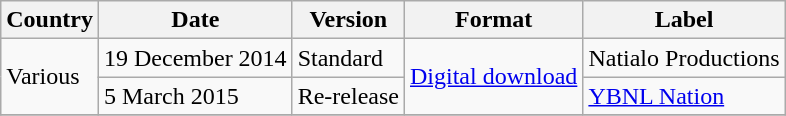<table class="wikitable">
<tr>
<th>Country</th>
<th>Date</th>
<th>Version</th>
<th>Format</th>
<th>Label</th>
</tr>
<tr>
<td rowspan=2>Various</td>
<td>19 December 2014</td>
<td>Standard</td>
<td rowspan=2><a href='#'>Digital download</a></td>
<td>Natialo Productions</td>
</tr>
<tr>
<td>5 March 2015</td>
<td>Re-release</td>
<td><a href='#'>YBNL Nation</a></td>
</tr>
<tr>
</tr>
</table>
